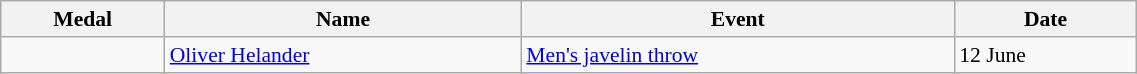<table class="wikitable" style="font-size:90%" width=60%>
<tr>
<th>Medal</th>
<th>Name</th>
<th>Event</th>
<th>Date</th>
</tr>
<tr>
<td></td>
<td><a href='#'>Oliver Helander</a></td>
<td><a href='#'>Men's javelin throw</a></td>
<td>12 June</td>
</tr>
</table>
